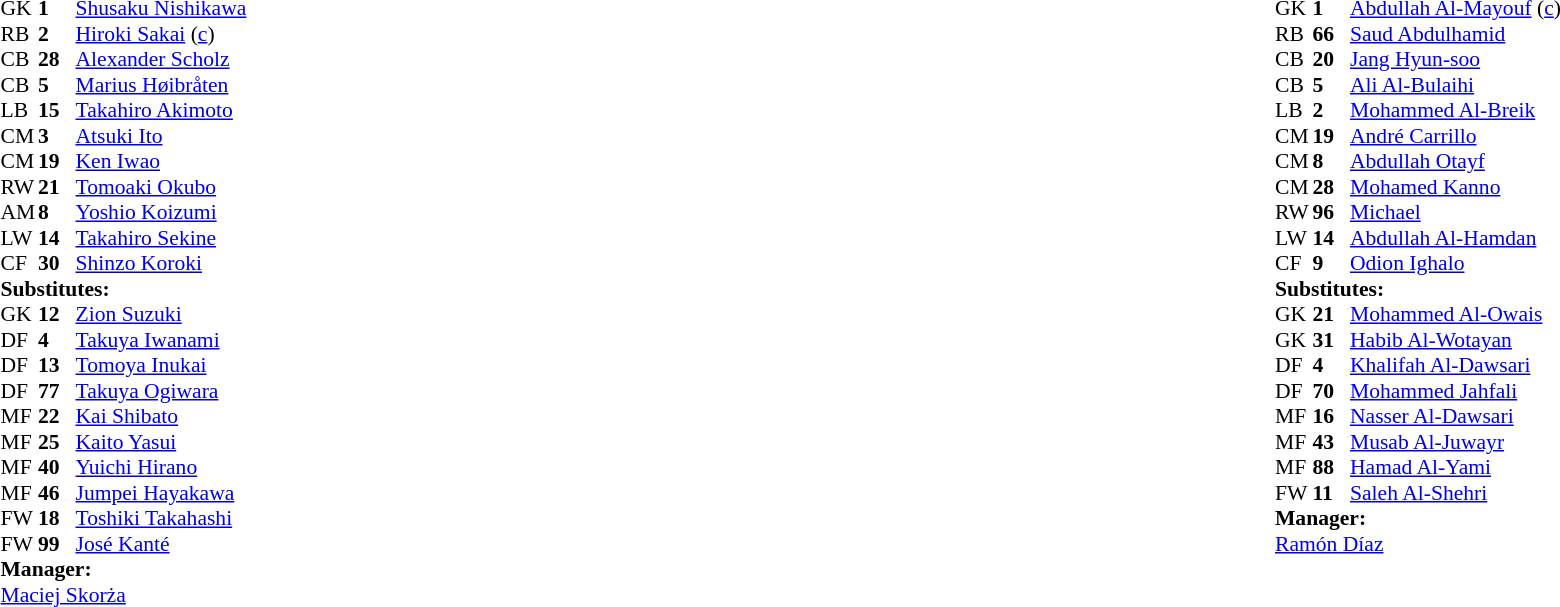<table width="100%">
<tr>
<td valign="top" width="40%"><br><table style="font-size:90%" cellspacing="0" cellpadding="0">
<tr>
<th width=25></th>
<th width=25></th>
</tr>
<tr>
<td>GK</td>
<td><strong>1</strong></td>
<td> <a href='#'>Shusaku Nishikawa</a></td>
</tr>
<tr>
<td>RB</td>
<td><strong>2</strong></td>
<td> <a href='#'>Hiroki Sakai</a> (<a href='#'>c</a>)</td>
</tr>
<tr>
<td>CB</td>
<td><strong>28</strong></td>
<td> <a href='#'>Alexander Scholz</a></td>
</tr>
<tr>
<td>CB</td>
<td><strong>5</strong></td>
<td> <a href='#'>Marius Høibråten</a></td>
</tr>
<tr>
<td>LB</td>
<td><strong>15</strong></td>
<td> <a href='#'>Takahiro Akimoto</a></td>
</tr>
<tr>
<td>CM</td>
<td><strong>3</strong></td>
<td> <a href='#'>Atsuki Ito</a></td>
<td></td>
<td></td>
</tr>
<tr>
<td>CM</td>
<td><strong>19</strong></td>
<td> <a href='#'>Ken Iwao</a></td>
</tr>
<tr>
<td>RW</td>
<td><strong>21</strong></td>
<td> <a href='#'>Tomoaki Okubo</a></td>
<td></td>
</tr>
<tr>
<td>AM</td>
<td><strong>8</strong></td>
<td> <a href='#'>Yoshio Koizumi</a></td>
<td></td>
<td></td>
</tr>
<tr>
<td>LW</td>
<td><strong>14</strong></td>
<td> <a href='#'>Takahiro Sekine</a></td>
<td></td>
<td></td>
</tr>
<tr>
<td>CF</td>
<td><strong>30</strong></td>
<td> <a href='#'>Shinzo Koroki</a></td>
<td></td>
<td></td>
</tr>
<tr>
<td colspan=3><strong>Substitutes:</strong></td>
</tr>
<tr>
<td>GK</td>
<td><strong>12</strong></td>
<td> <a href='#'>Zion Suzuki</a></td>
</tr>
<tr>
<td>DF</td>
<td><strong>4</strong></td>
<td> <a href='#'>Takuya Iwanami</a></td>
</tr>
<tr>
<td>DF</td>
<td><strong>13</strong></td>
<td> <a href='#'>Tomoya Inukai</a></td>
</tr>
<tr>
<td>DF</td>
<td><strong>77</strong></td>
<td> <a href='#'>Takuya Ogiwara</a></td>
<td></td>
<td></td>
</tr>
<tr>
<td>MF</td>
<td><strong>22</strong></td>
<td> <a href='#'>Kai Shibato</a></td>
<td></td>
<td></td>
</tr>
<tr>
<td>MF</td>
<td><strong>25</strong></td>
<td> <a href='#'>Kaito Yasui</a></td>
<td></td>
<td></td>
</tr>
<tr>
<td>MF</td>
<td><strong>40</strong></td>
<td> <a href='#'>Yuichi Hirano</a></td>
</tr>
<tr>
<td>MF</td>
<td><strong>46</strong></td>
<td> <a href='#'>Jumpei Hayakawa</a></td>
</tr>
<tr>
<td>FW</td>
<td><strong>18</strong></td>
<td> <a href='#'>Toshiki Takahashi</a></td>
</tr>
<tr>
<td>FW</td>
<td><strong>99</strong></td>
<td> <a href='#'>José Kanté</a></td>
<td></td>
<td></td>
</tr>
<tr>
<td colspan=3><strong>Manager:</strong></td>
</tr>
<tr>
<td colspan=3> <a href='#'>Maciej Skorża</a></td>
</tr>
</table>
</td>
<td valign="top"></td>
<td valign="top" width="50%"><br><table style="font-size:90%; margin:auto" cellspacing="0" cellpadding="0">
<tr>
<th width=25></th>
<th width=25></th>
</tr>
<tr>
<td>GK</td>
<td><strong>1</strong></td>
<td> <a href='#'>Abdullah Al-Mayouf</a> (<a href='#'>c</a>)</td>
</tr>
<tr>
<td>RB</td>
<td><strong>66</strong></td>
<td> <a href='#'>Saud Abdulhamid</a></td>
</tr>
<tr>
<td>CB</td>
<td><strong>20</strong></td>
<td> <a href='#'>Jang Hyun-soo</a></td>
</tr>
<tr>
<td>CB</td>
<td><strong>5</strong></td>
<td> <a href='#'>Ali Al-Bulaihi</a></td>
<td></td>
</tr>
<tr>
<td>LB</td>
<td><strong>2</strong></td>
<td> <a href='#'>Mohammed Al-Breik</a></td>
<td></td>
<td></td>
</tr>
<tr>
<td>CM</td>
<td><strong>19</strong></td>
<td> <a href='#'>André Carrillo</a></td>
</tr>
<tr>
<td>CM</td>
<td><strong>8</strong></td>
<td> <a href='#'>Abdullah Otayf</a></td>
<td></td>
<td></td>
</tr>
<tr>
<td>CM</td>
<td><strong>28</strong></td>
<td> <a href='#'>Mohamed Kanno</a></td>
<td></td>
<td></td>
</tr>
<tr>
<td>RW</td>
<td><strong>96</strong></td>
<td> <a href='#'>Michael</a></td>
</tr>
<tr>
<td>LW</td>
<td><strong>14</strong></td>
<td> <a href='#'>Abdullah Al-Hamdan</a></td>
<td></td>
<td></td>
</tr>
<tr>
<td>CF</td>
<td><strong>9</strong></td>
<td> <a href='#'>Odion Ighalo</a></td>
</tr>
<tr>
<td colspan=3><strong>Substitutes:</strong></td>
</tr>
<tr>
<td>GK</td>
<td><strong>21</strong></td>
<td> <a href='#'>Mohammed Al-Owais</a></td>
</tr>
<tr>
<td>GK</td>
<td><strong>31</strong></td>
<td> <a href='#'>Habib Al-Wotayan</a></td>
</tr>
<tr>
<td>DF</td>
<td><strong>4</strong></td>
<td> <a href='#'>Khalifah Al-Dawsari</a></td>
</tr>
<tr>
<td>DF</td>
<td><strong>70</strong></td>
<td> <a href='#'>Mohammed Jahfali</a></td>
</tr>
<tr>
<td>MF</td>
<td><strong>16</strong></td>
<td> <a href='#'>Nasser Al-Dawsari</a></td>
<td></td>
<td></td>
</tr>
<tr>
<td>MF</td>
<td><strong>43</strong></td>
<td> <a href='#'>Musab Al-Juwayr</a></td>
<td></td>
<td></td>
</tr>
<tr>
<td>MF</td>
<td><strong>88</strong></td>
<td> <a href='#'>Hamad Al-Yami</a></td>
<td></td>
<td></td>
</tr>
<tr>
<td>FW</td>
<td><strong>11</strong></td>
<td> <a href='#'>Saleh Al-Shehri</a></td>
<td></td>
<td></td>
</tr>
<tr>
<td colspan=3><strong>Manager:</strong></td>
</tr>
<tr>
<td colspan=3> <a href='#'>Ramón Díaz</a></td>
</tr>
</table>
</td>
</tr>
</table>
